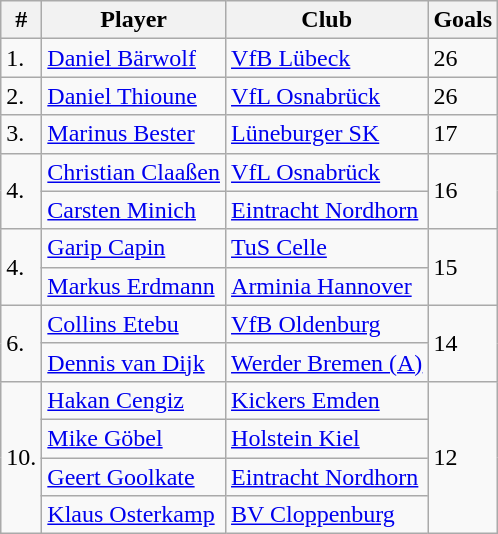<table class="wikitable">
<tr>
<th>#</th>
<th>Player</th>
<th>Club</th>
<th>Goals</th>
</tr>
<tr>
<td>1.</td>
<td> <a href='#'>Daniel Bärwolf</a></td>
<td><a href='#'>VfB Lübeck</a></td>
<td>26</td>
</tr>
<tr>
<td>2.</td>
<td> <a href='#'>Daniel Thioune</a></td>
<td><a href='#'>VfL Osnabrück</a></td>
<td>26</td>
</tr>
<tr>
<td>3.</td>
<td> <a href='#'>Marinus Bester</a></td>
<td><a href='#'>Lüneburger SK</a></td>
<td>17</td>
</tr>
<tr>
<td rowspan="2">4.</td>
<td> <a href='#'>Christian Claaßen</a></td>
<td><a href='#'>VfL Osnabrück</a></td>
<td rowspan="2">16</td>
</tr>
<tr>
<td> <a href='#'>Carsten Minich</a></td>
<td><a href='#'>Eintracht Nordhorn</a></td>
</tr>
<tr>
<td rowspan="2">4.</td>
<td> <a href='#'>Garip Capin</a></td>
<td><a href='#'>TuS Celle</a></td>
<td rowspan="2">15</td>
</tr>
<tr>
<td> <a href='#'>Markus Erdmann</a></td>
<td><a href='#'>Arminia Hannover</a></td>
</tr>
<tr>
<td rowspan="2">6.</td>
<td> <a href='#'>Collins Etebu</a></td>
<td><a href='#'>VfB Oldenburg</a></td>
<td rowspan="2">14</td>
</tr>
<tr>
<td> <a href='#'>Dennis van Dijk</a></td>
<td><a href='#'>Werder Bremen (A)</a></td>
</tr>
<tr>
<td rowspan="4">10.</td>
<td> <a href='#'>Hakan Cengiz</a></td>
<td><a href='#'>Kickers Emden</a></td>
<td rowspan="4">12</td>
</tr>
<tr>
<td> <a href='#'>Mike Göbel</a></td>
<td><a href='#'>Holstein Kiel</a></td>
</tr>
<tr>
<td> <a href='#'>Geert Goolkate</a></td>
<td><a href='#'>Eintracht Nordhorn</a></td>
</tr>
<tr>
<td> <a href='#'>Klaus Osterkamp</a></td>
<td><a href='#'>BV Cloppenburg</a></td>
</tr>
</table>
